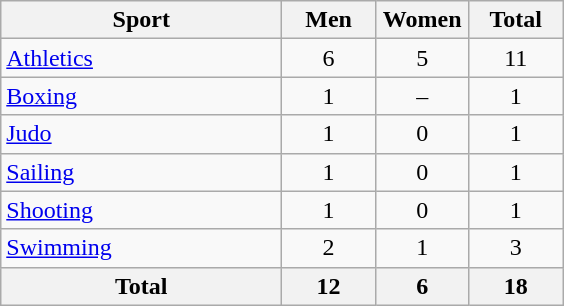<table class="wikitable sortable" style="text-align:center;">
<tr>
<th width=180>Sport</th>
<th width=55>Men</th>
<th width=55>Women</th>
<th width=55>Total</th>
</tr>
<tr>
<td align=left><a href='#'>Athletics</a></td>
<td>6</td>
<td>5</td>
<td>11</td>
</tr>
<tr>
<td align=left><a href='#'>Boxing</a></td>
<td>1</td>
<td>–</td>
<td>1</td>
</tr>
<tr>
<td align=left><a href='#'>Judo</a></td>
<td>1</td>
<td>0</td>
<td>1</td>
</tr>
<tr>
<td align=left><a href='#'>Sailing</a></td>
<td>1</td>
<td>0</td>
<td>1</td>
</tr>
<tr>
<td align=left><a href='#'>Shooting</a></td>
<td>1</td>
<td>0</td>
<td>1</td>
</tr>
<tr>
<td align=left><a href='#'>Swimming</a></td>
<td>2</td>
<td>1</td>
<td>3</td>
</tr>
<tr>
<th>Total</th>
<th>12</th>
<th>6</th>
<th>18</th>
</tr>
</table>
